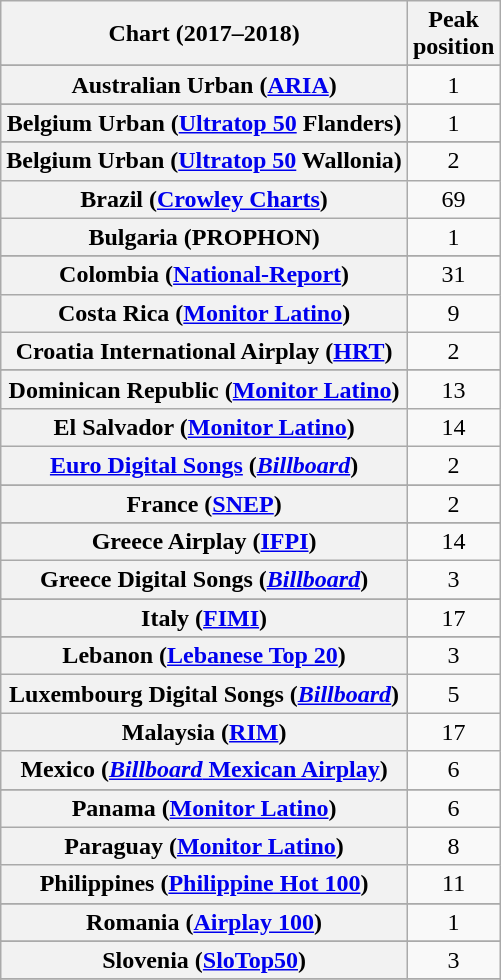<table class="wikitable sortable plainrowheaders" style="text-align:center">
<tr>
<th scope="col">Chart (2017–2018)</th>
<th scope="col">Peak<br> position</th>
</tr>
<tr>
</tr>
<tr>
<th scope="row">Australian Urban (<a href='#'>ARIA</a>)</th>
<td>1</td>
</tr>
<tr>
</tr>
<tr>
</tr>
<tr>
<th scope="row">Belgium Urban (<a href='#'>Ultratop 50</a> Flanders)</th>
<td>1</td>
</tr>
<tr>
</tr>
<tr>
<th scope="row">Belgium Urban (<a href='#'>Ultratop 50</a> Wallonia)</th>
<td>2</td>
</tr>
<tr>
<th scope="row">Brazil (<a href='#'>Crowley Charts</a>)</th>
<td>69</td>
</tr>
<tr>
<th scope="row">Bulgaria (PROPHON)</th>
<td>1</td>
</tr>
<tr>
</tr>
<tr>
</tr>
<tr>
</tr>
<tr>
</tr>
<tr>
<th scope="row">Colombia (<a href='#'>National-Report</a>)</th>
<td>31</td>
</tr>
<tr>
<th scope="row">Costa Rica (<a href='#'>Monitor Latino</a>)</th>
<td>9</td>
</tr>
<tr>
<th scope="row">Croatia International Airplay (<a href='#'>HRT</a>)</th>
<td>2</td>
</tr>
<tr>
</tr>
<tr>
</tr>
<tr>
</tr>
<tr>
<th scope="row">Dominican Republic (<a href='#'>Monitor Latino</a>)</th>
<td>13</td>
</tr>
<tr>
<th scope="row">El Salvador (<a href='#'>Monitor Latino</a>)</th>
<td>14</td>
</tr>
<tr>
<th scope="row"><a href='#'>Euro Digital Songs</a> (<em><a href='#'>Billboard</a></em>)</th>
<td>2</td>
</tr>
<tr>
</tr>
<tr>
<th scope="row">France (<a href='#'>SNEP</a>)</th>
<td>2</td>
</tr>
<tr>
</tr>
<tr>
<th scope="row">Greece Airplay (<a href='#'>IFPI</a>)</th>
<td>14</td>
</tr>
<tr>
<th scope="row">Greece Digital Songs (<em><a href='#'>Billboard</a></em>)</th>
<td>3</td>
</tr>
<tr>
</tr>
<tr>
</tr>
<tr>
</tr>
<tr>
</tr>
<tr>
</tr>
<tr>
</tr>
<tr>
<th scope="row">Italy (<a href='#'>FIMI</a>)</th>
<td>17</td>
</tr>
<tr>
</tr>
<tr>
<th scope="row">Lebanon (<a href='#'>Lebanese Top 20</a>)</th>
<td>3</td>
</tr>
<tr>
<th scope="row">Luxembourg Digital Songs (<em><a href='#'>Billboard</a></em>)</th>
<td>5</td>
</tr>
<tr>
<th scope="row">Malaysia (<a href='#'>RIM</a>)</th>
<td>17</td>
</tr>
<tr>
<th scope="row">Mexico (<a href='#'><em>Billboard</em> Mexican Airplay</a>)</th>
<td>6</td>
</tr>
<tr>
</tr>
<tr>
</tr>
<tr>
</tr>
<tr>
</tr>
<tr>
<th scope="row">Panama (<a href='#'>Monitor Latino</a>)</th>
<td>6</td>
</tr>
<tr>
<th scope="row">Paraguay (<a href='#'>Monitor Latino</a>)</th>
<td>8</td>
</tr>
<tr>
<th scope="row">Philippines (<a href='#'>Philippine Hot 100</a>)</th>
<td>11</td>
</tr>
<tr>
</tr>
<tr>
</tr>
<tr>
<th scope="row">Romania (<a href='#'>Airplay 100</a>)</th>
<td>1</td>
</tr>
<tr>
</tr>
<tr>
</tr>
<tr>
</tr>
<tr>
<th scope="row">Slovenia (<a href='#'>SloTop50</a>)</th>
<td>3</td>
</tr>
<tr>
</tr>
<tr>
</tr>
<tr>
</tr>
<tr>
</tr>
<tr>
</tr>
<tr>
</tr>
<tr>
</tr>
<tr>
</tr>
<tr>
</tr>
<tr>
</tr>
<tr>
</tr>
<tr>
</tr>
</table>
